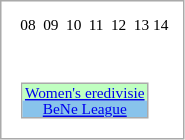<table cellpadding="0" cellspacing="0" border="0" style="font-size:80%; border:1px solid #aaa; padding:10px;">
<tr style="vertical-align:bottom;">
<td></td>
<td></td>
<td></td>
<td></td>
<td></td>
<td></td>
<td></td>
</tr>
<tr style="text-align:center; font-size:80%;">
<td>08</td>
<td>09</td>
<td>10</td>
<td>11</td>
<td>12</td>
<td>13</td>
<td>14</td>
</tr>
<tr>
<td colspan="6"><br><table style="margin:auto;">
<tr>
<td valign="top"><br><table cellpadding="0" cellspacing="0"  style="font-size:80%; border:1px solid #aaa; text-align:center; width:85px;">
<tr style="background:#c0ffc0;">
<td><a href='#'>Women's eredivisie</a></td>
</tr>
<tr style="background:#88c3eb;">
<td><a href='#'>BeNe League</a></td>
</tr>
</table>
</td>
</tr>
</table>
</td>
</tr>
</table>
